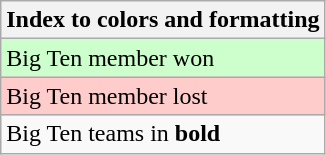<table class="wikitable">
<tr>
<th>Index to colors and formatting</th>
</tr>
<tr bgcolor= #ccffcc>
<td>Big Ten member won</td>
</tr>
<tr bgcolor=#ffcccc>
<td>Big Ten member lost</td>
</tr>
<tr>
<td>Big Ten teams in <strong>bold</strong></td>
</tr>
</table>
